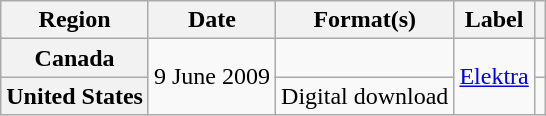<table class="wikitable plainrowheaders">
<tr>
<th scope="col">Region</th>
<th scope="col">Date</th>
<th scope="col">Format(s)</th>
<th scope="col">Label</th>
<th scope="col"></th>
</tr>
<tr>
<th scope="row">Canada</th>
<td rowspan="2">9 June 2009</td>
<td></td>
<td rowspan="2"><a href='#'>Elektra</a></td>
<td align="center"></td>
</tr>
<tr>
<th scope="row">United States</th>
<td>Digital download</td>
<td align="center"></td>
</tr>
</table>
